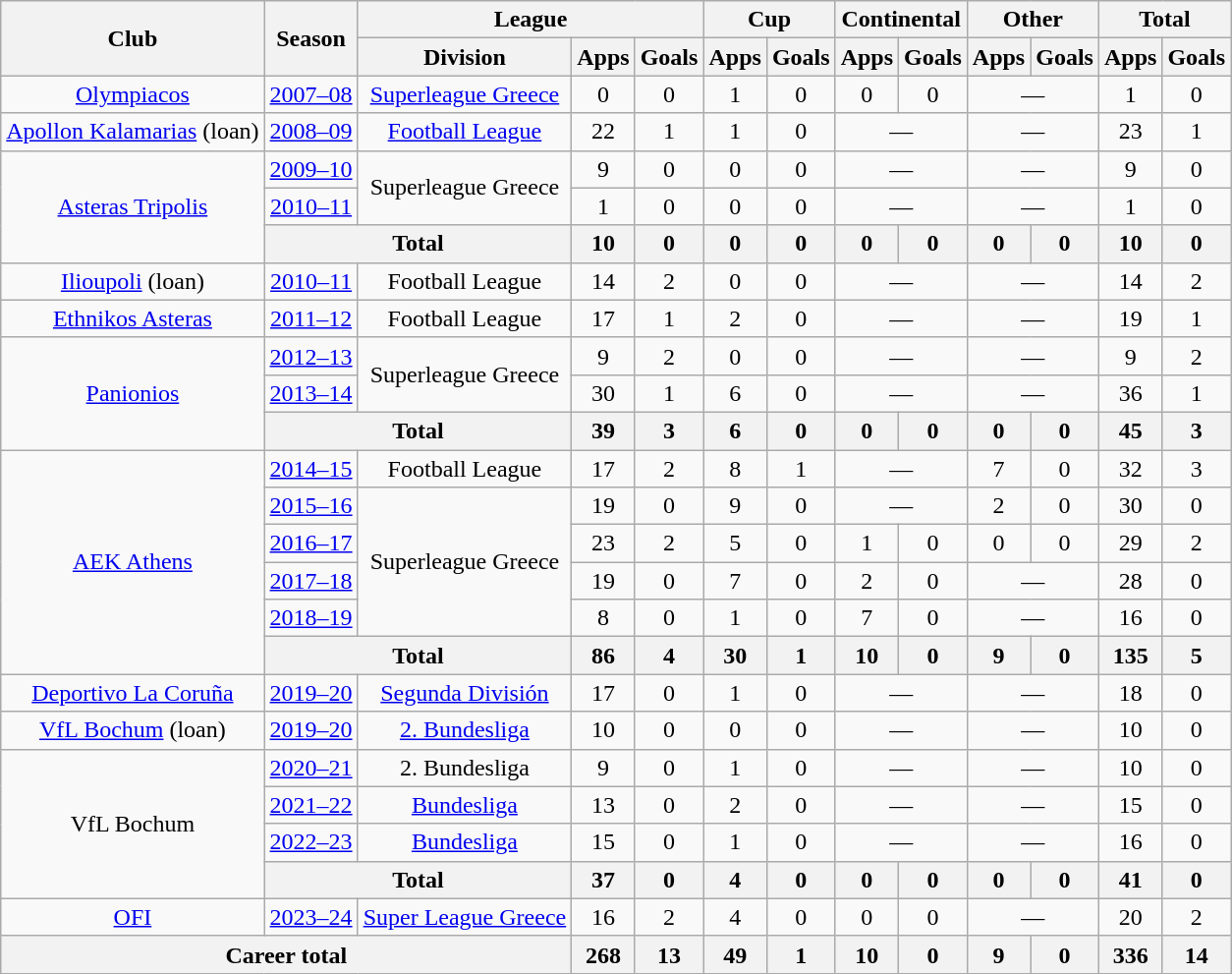<table class="wikitable" style="text-align:center">
<tr>
<th rowspan="2">Club</th>
<th rowspan="2">Season</th>
<th colspan="3">League</th>
<th colspan="2">Cup</th>
<th colspan="2">Continental</th>
<th colspan="2">Other</th>
<th colspan="2">Total</th>
</tr>
<tr>
<th>Division</th>
<th>Apps</th>
<th>Goals</th>
<th>Apps</th>
<th>Goals</th>
<th>Apps</th>
<th>Goals</th>
<th>Apps</th>
<th>Goals</th>
<th>Apps</th>
<th>Goals</th>
</tr>
<tr>
<td><a href='#'>Olympiacos</a></td>
<td><a href='#'>2007–08</a></td>
<td><a href='#'>Superleague Greece</a></td>
<td>0</td>
<td>0</td>
<td>1</td>
<td>0</td>
<td>0</td>
<td>0</td>
<td colspan="2">—</td>
<td>1</td>
<td>0</td>
</tr>
<tr>
<td><a href='#'>Apollon Kalamarias</a> (loan)</td>
<td><a href='#'>2008–09</a></td>
<td><a href='#'>Football League</a></td>
<td>22</td>
<td>1</td>
<td>1</td>
<td>0</td>
<td colspan="2">—</td>
<td colspan="2">—</td>
<td>23</td>
<td>1</td>
</tr>
<tr>
<td rowspan="3"><a href='#'>Asteras Tripolis</a></td>
<td><a href='#'>2009–10</a></td>
<td rowspan="2">Superleague Greece</td>
<td>9</td>
<td>0</td>
<td>0</td>
<td>0</td>
<td colspan="2">—</td>
<td colspan="2">—</td>
<td>9</td>
<td>0</td>
</tr>
<tr>
<td><a href='#'>2010–11</a></td>
<td>1</td>
<td>0</td>
<td>0</td>
<td>0</td>
<td colspan="2">—</td>
<td colspan="2">—</td>
<td>1</td>
<td>0</td>
</tr>
<tr>
<th colspan="2">Total</th>
<th>10</th>
<th>0</th>
<th>0</th>
<th>0</th>
<th>0</th>
<th>0</th>
<th>0</th>
<th>0</th>
<th>10</th>
<th>0</th>
</tr>
<tr>
<td><a href='#'>Ilioupoli</a> (loan)</td>
<td><a href='#'>2010–11</a></td>
<td>Football League</td>
<td>14</td>
<td>2</td>
<td>0</td>
<td>0</td>
<td colspan="2">—</td>
<td colspan="2">—</td>
<td>14</td>
<td>2</td>
</tr>
<tr>
<td><a href='#'>Ethnikos Asteras</a></td>
<td><a href='#'>2011–12</a></td>
<td>Football League</td>
<td>17</td>
<td>1</td>
<td>2</td>
<td>0</td>
<td colspan="2">—</td>
<td colspan="2">—</td>
<td>19</td>
<td>1</td>
</tr>
<tr>
<td rowspan=3><a href='#'>Panionios</a></td>
<td><a href='#'>2012–13</a></td>
<td rowspan="2">Superleague Greece</td>
<td>9</td>
<td>2</td>
<td>0</td>
<td>0</td>
<td colspan="2">—</td>
<td colspan="2">—</td>
<td>9</td>
<td>2</td>
</tr>
<tr>
<td><a href='#'>2013–14</a></td>
<td>30</td>
<td>1</td>
<td>6</td>
<td>0</td>
<td colspan="2">—</td>
<td colspan="2">—</td>
<td>36</td>
<td>1</td>
</tr>
<tr>
<th colspan="2">Total</th>
<th>39</th>
<th>3</th>
<th>6</th>
<th>0</th>
<th>0</th>
<th>0</th>
<th>0</th>
<th>0</th>
<th>45</th>
<th>3</th>
</tr>
<tr>
<td rowspan="6"><a href='#'>AEK Athens</a></td>
<td><a href='#'>2014–15</a></td>
<td>Football League</td>
<td>17</td>
<td>2</td>
<td>8</td>
<td>1</td>
<td colspan="2">—</td>
<td>7</td>
<td>0</td>
<td>32</td>
<td>3</td>
</tr>
<tr>
<td><a href='#'>2015–16</a></td>
<td rowspan="4">Superleague Greece</td>
<td>19</td>
<td>0</td>
<td>9</td>
<td>0</td>
<td colspan="2">—</td>
<td>2</td>
<td>0</td>
<td>30</td>
<td>0</td>
</tr>
<tr>
<td><a href='#'>2016–17</a></td>
<td>23</td>
<td>2</td>
<td>5</td>
<td>0</td>
<td>1</td>
<td>0</td>
<td>0</td>
<td>0</td>
<td>29</td>
<td>2</td>
</tr>
<tr>
<td><a href='#'>2017–18</a></td>
<td>19</td>
<td>0</td>
<td>7</td>
<td>0</td>
<td>2</td>
<td>0</td>
<td colspan="2">—</td>
<td>28</td>
<td>0</td>
</tr>
<tr>
<td><a href='#'>2018–19</a></td>
<td>8</td>
<td>0</td>
<td>1</td>
<td>0</td>
<td>7</td>
<td>0</td>
<td colspan="2">—</td>
<td>16</td>
<td>0</td>
</tr>
<tr>
<th colspan="2">Total</th>
<th>86</th>
<th>4</th>
<th>30</th>
<th>1</th>
<th>10</th>
<th>0</th>
<th>9</th>
<th>0</th>
<th>135</th>
<th>5</th>
</tr>
<tr>
<td><a href='#'>Deportivo La Coruña</a></td>
<td><a href='#'>2019–20</a></td>
<td><a href='#'>Segunda División</a></td>
<td>17</td>
<td>0</td>
<td>1</td>
<td>0</td>
<td colspan="2">—</td>
<td colspan="2">—</td>
<td>18</td>
<td>0</td>
</tr>
<tr>
<td><a href='#'>VfL Bochum</a> (loan)</td>
<td><a href='#'>2019–20</a></td>
<td><a href='#'>2. Bundesliga</a></td>
<td>10</td>
<td>0</td>
<td>0</td>
<td>0</td>
<td colspan="2">—</td>
<td colspan="2">—</td>
<td>10</td>
<td>0</td>
</tr>
<tr>
<td rowspan="4">VfL Bochum</td>
<td><a href='#'>2020–21</a></td>
<td>2. Bundesliga</td>
<td>9</td>
<td>0</td>
<td>1</td>
<td>0</td>
<td colspan="2">—</td>
<td colspan="2">—</td>
<td>10</td>
<td>0</td>
</tr>
<tr>
<td><a href='#'>2021–22</a></td>
<td><a href='#'>Bundesliga</a></td>
<td>13</td>
<td>0</td>
<td>2</td>
<td>0</td>
<td colspan="2">—</td>
<td colspan="2">—</td>
<td>15</td>
<td>0</td>
</tr>
<tr>
<td><a href='#'>2022–23</a></td>
<td><a href='#'>Bundesliga</a></td>
<td>15</td>
<td>0</td>
<td>1</td>
<td>0</td>
<td colspan="2">—</td>
<td colspan="2">—</td>
<td>16</td>
<td>0</td>
</tr>
<tr>
<th colspan="2">Total</th>
<th>37</th>
<th>0</th>
<th>4</th>
<th>0</th>
<th>0</th>
<th>0</th>
<th>0</th>
<th>0</th>
<th>41</th>
<th>0</th>
</tr>
<tr>
<td><a href='#'>OFI</a></td>
<td><a href='#'>2023–24</a></td>
<td><a href='#'>Super League Greece</a></td>
<td>16</td>
<td>2</td>
<td>4</td>
<td>0</td>
<td>0</td>
<td>0</td>
<td colspan="2">—</td>
<td>20</td>
<td>2</td>
</tr>
<tr>
<th colspan="3">Career total</th>
<th>268</th>
<th>13</th>
<th>49</th>
<th>1</th>
<th>10</th>
<th>0</th>
<th>9</th>
<th>0</th>
<th>336</th>
<th>14</th>
</tr>
</table>
